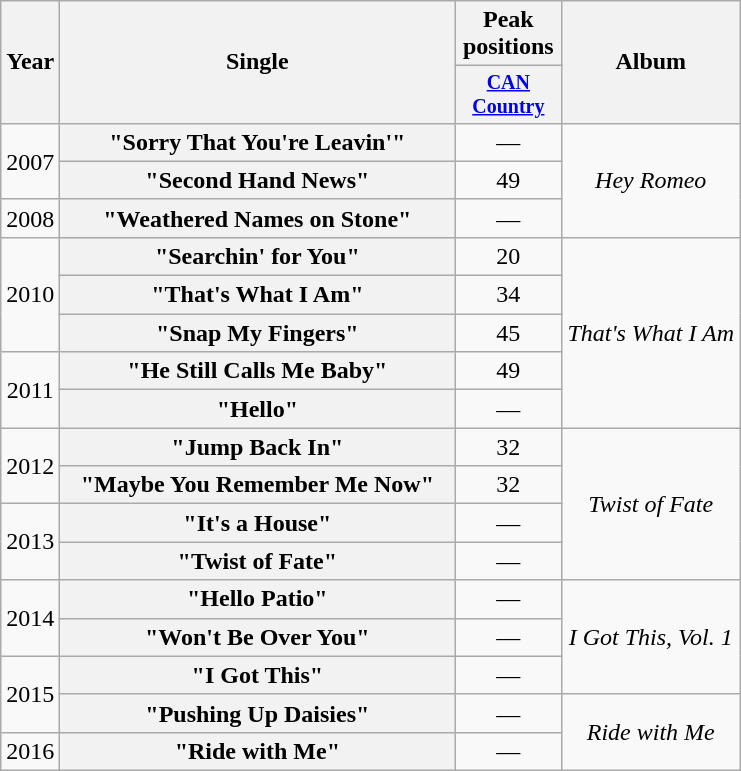<table class="wikitable plainrowheaders" style="text-align:center;">
<tr>
<th rowspan="2">Year</th>
<th rowspan="2" style="width:16em;">Single</th>
<th>Peak positions</th>
<th rowspan="2">Album</th>
</tr>
<tr style="font-size:smaller;">
<th width="65"><a href='#'>CAN Country</a><br></th>
</tr>
<tr>
<td rowspan="2">2007</td>
<th scope="row">"Sorry That You're Leavin'"</th>
<td>—</td>
<td rowspan="3"><em>Hey Romeo</em></td>
</tr>
<tr>
<th scope="row">"Second Hand News"</th>
<td>49</td>
</tr>
<tr>
<td>2008</td>
<th scope="row">"Weathered Names on Stone"</th>
<td>—</td>
</tr>
<tr>
<td rowspan="3">2010</td>
<th scope="row">"Searchin' for You"</th>
<td>20</td>
<td rowspan="5"><em>That's What I Am</em></td>
</tr>
<tr>
<th scope="row">"That's What I Am"</th>
<td>34</td>
</tr>
<tr>
<th scope="row">"Snap My Fingers"</th>
<td>45</td>
</tr>
<tr>
<td rowspan="2">2011</td>
<th scope="row">"He Still Calls Me Baby"</th>
<td>49</td>
</tr>
<tr>
<th scope="row">"Hello"</th>
<td>—</td>
</tr>
<tr>
<td rowspan="2">2012</td>
<th scope="row">"Jump Back In"</th>
<td>32</td>
<td rowspan="4"><em>Twist of Fate</em></td>
</tr>
<tr>
<th scope="row">"Maybe You Remember Me Now"</th>
<td>32</td>
</tr>
<tr>
<td rowspan="2">2013</td>
<th scope="row">"It's a House"</th>
<td>—</td>
</tr>
<tr>
<th scope="row">"Twist of Fate"</th>
<td>—</td>
</tr>
<tr>
<td rowspan="2">2014</td>
<th scope="row">"Hello Patio"</th>
<td>—</td>
<td rowspan="3"><em>I Got This, Vol. 1</em></td>
</tr>
<tr>
<th scope="row">"Won't Be Over You"</th>
<td>—</td>
</tr>
<tr>
<td rowspan="2">2015</td>
<th scope="row">"I Got This"</th>
<td>—</td>
</tr>
<tr>
<th scope="row">"Pushing Up Daisies"</th>
<td>—</td>
<td rowspan="2"><em>Ride with Me</em></td>
</tr>
<tr>
<td>2016</td>
<th scope="row">"Ride with Me"</th>
<td>—</td>
</tr>
</table>
